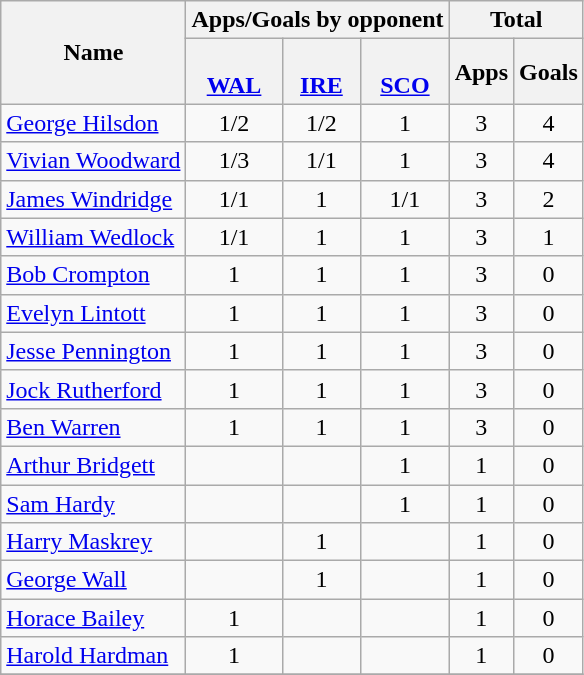<table class="wikitable sortable" style="text-align: center;">
<tr>
<th rowspan=2>Name</th>
<th colspan=3>Apps/Goals by opponent</th>
<th colspan=2>Total</th>
</tr>
<tr>
<th><br><a href='#'>WAL</a></th>
<th><br><a href='#'>IRE</a></th>
<th><br><a href='#'>SCO</a></th>
<th>Apps</th>
<th>Goals</th>
</tr>
<tr>
<td align=left><a href='#'>George Hilsdon</a></td>
<td>1/2</td>
<td>1/2</td>
<td>1</td>
<td>3</td>
<td>4</td>
</tr>
<tr>
<td align=left><a href='#'>Vivian Woodward</a></td>
<td>1/3</td>
<td>1/1</td>
<td>1</td>
<td>3</td>
<td>4</td>
</tr>
<tr>
<td align=left><a href='#'>James Windridge</a></td>
<td>1/1</td>
<td>1</td>
<td>1/1</td>
<td>3</td>
<td>2</td>
</tr>
<tr>
<td align=left><a href='#'>William Wedlock</a></td>
<td>1/1</td>
<td>1</td>
<td>1</td>
<td>3</td>
<td>1</td>
</tr>
<tr>
<td align=left><a href='#'>Bob Crompton</a></td>
<td>1</td>
<td>1</td>
<td>1</td>
<td>3</td>
<td>0</td>
</tr>
<tr>
<td align=left><a href='#'>Evelyn Lintott</a></td>
<td>1</td>
<td>1</td>
<td>1</td>
<td>3</td>
<td>0</td>
</tr>
<tr>
<td align=left><a href='#'>Jesse Pennington</a></td>
<td>1</td>
<td>1</td>
<td>1</td>
<td>3</td>
<td>0</td>
</tr>
<tr>
<td align=left><a href='#'>Jock Rutherford</a></td>
<td>1</td>
<td>1</td>
<td>1</td>
<td>3</td>
<td>0</td>
</tr>
<tr>
<td align=left><a href='#'>Ben Warren</a></td>
<td>1</td>
<td>1</td>
<td>1</td>
<td>3</td>
<td>0</td>
</tr>
<tr>
<td align=left><a href='#'>Arthur Bridgett</a></td>
<td></td>
<td></td>
<td>1</td>
<td>1</td>
<td>0</td>
</tr>
<tr>
<td align=left><a href='#'>Sam Hardy</a></td>
<td></td>
<td></td>
<td>1</td>
<td>1</td>
<td>0</td>
</tr>
<tr>
<td align=left><a href='#'>Harry Maskrey</a></td>
<td></td>
<td>1</td>
<td></td>
<td>1</td>
<td>0</td>
</tr>
<tr>
<td align=left><a href='#'>George Wall</a></td>
<td></td>
<td>1</td>
<td></td>
<td>1</td>
<td>0</td>
</tr>
<tr>
<td align=left><a href='#'>Horace Bailey</a></td>
<td>1</td>
<td></td>
<td></td>
<td>1</td>
<td>0</td>
</tr>
<tr>
<td align=left><a href='#'>Harold Hardman</a></td>
<td>1</td>
<td></td>
<td></td>
<td>1</td>
<td>0</td>
</tr>
<tr>
</tr>
</table>
